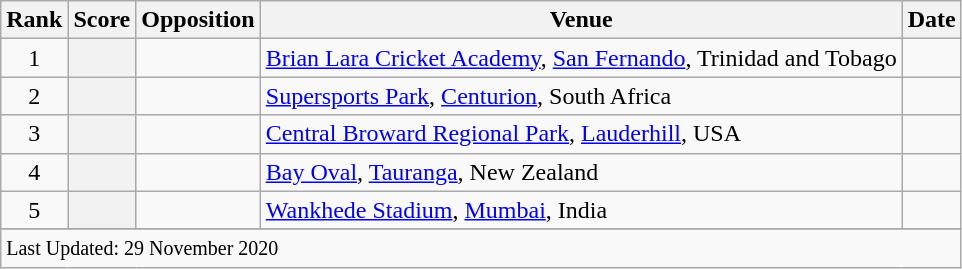<table class="wikitable plainrowheaders sortable">
<tr>
<th scope=col>Rank</th>
<th scope=col>Score</th>
<th scope=col>Opposition</th>
<th scope=col>Venue</th>
<th scope=col>Date</th>
</tr>
<tr>
<td align=center>1</td>
<th scope=row style=text-align:center;></th>
<td></td>
<td><a href='#'>Brian Lara Cricket Academy</a>, <a href='#'>San Fernando</a>, Trinidad and Tobago</td>
<td></td>
</tr>
<tr>
<td align=center>2</td>
<th scope=row style=text-align:center;></th>
<td></td>
<td><a href='#'>Supersports Park</a>, <a href='#'>Centurion</a>, South Africa</td>
<td></td>
</tr>
<tr>
<td align=center>3</td>
<th scope=row style=text-align:center;></th>
<td></td>
<td><a href='#'>Central Broward Regional Park</a>, <a href='#'>Lauderhill</a>, USA</td>
<td></td>
</tr>
<tr>
<td align=center>4</td>
<th scope=row style=text-align:center;></th>
<td></td>
<td><a href='#'>Bay Oval</a>, <a href='#'>Tauranga</a>, New Zealand</td>
<td></td>
</tr>
<tr>
<td align=center>5</td>
<th scope=row style=text-align:center;></th>
<td></td>
<td><a href='#'>Wankhede Stadium</a>, <a href='#'>Mumbai</a>, India</td>
<td></td>
</tr>
<tr>
</tr>
<tr class=sortbottom>
<td colspan=5><small>Last Updated: 29 November 2020</small></td>
</tr>
</table>
